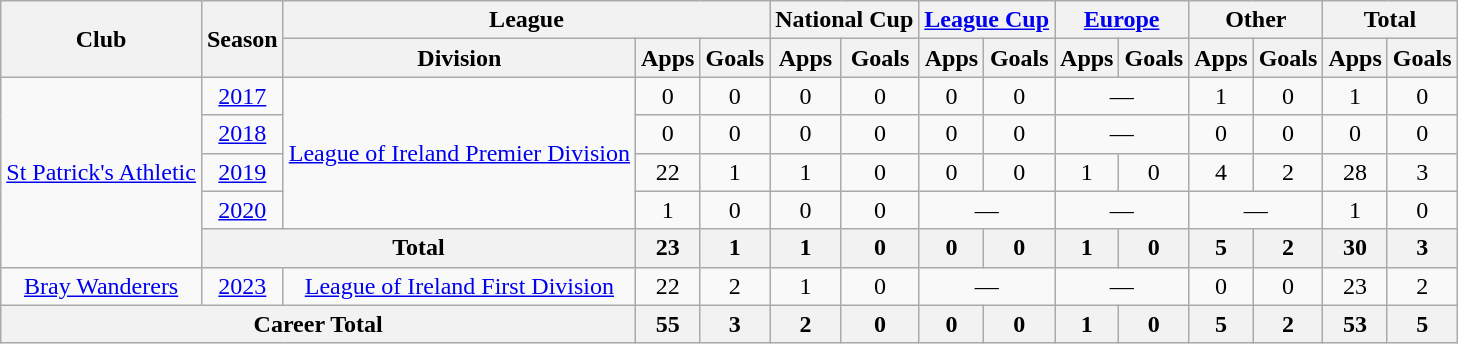<table class="wikitable" style="text-align:center">
<tr>
<th rowspan="2">Club</th>
<th rowspan="2">Season</th>
<th colspan="3">League</th>
<th colspan="2">National Cup</th>
<th colspan="2"><a href='#'>League Cup</a></th>
<th colspan="2"><a href='#'>Europe</a></th>
<th colspan="2">Other</th>
<th colspan="2">Total</th>
</tr>
<tr>
<th>Division</th>
<th>Apps</th>
<th>Goals</th>
<th>Apps</th>
<th>Goals</th>
<th>Apps</th>
<th>Goals</th>
<th>Apps</th>
<th>Goals</th>
<th>Apps</th>
<th>Goals</th>
<th>Apps</th>
<th>Goals</th>
</tr>
<tr>
<td rowspan="5"><a href='#'>St Patrick's Athletic</a></td>
<td><a href='#'>2017</a></td>
<td rowspan="4"><a href='#'>League of Ireland Premier Division</a></td>
<td>0</td>
<td>0</td>
<td>0</td>
<td>0</td>
<td>0</td>
<td>0</td>
<td colspan=2>—</td>
<td>1</td>
<td>0</td>
<td>1</td>
<td>0</td>
</tr>
<tr>
<td><a href='#'>2018</a></td>
<td>0</td>
<td>0</td>
<td>0</td>
<td>0</td>
<td>0</td>
<td>0</td>
<td colspan=2>—</td>
<td>0</td>
<td>0</td>
<td>0</td>
<td>0</td>
</tr>
<tr>
<td><a href='#'>2019</a></td>
<td>22</td>
<td>1</td>
<td>1</td>
<td>0</td>
<td>0</td>
<td>0</td>
<td>1</td>
<td>0</td>
<td>4</td>
<td>2</td>
<td>28</td>
<td>3</td>
</tr>
<tr>
<td><a href='#'>2020</a></td>
<td>1</td>
<td>0</td>
<td>0</td>
<td>0</td>
<td colspan="2">—</td>
<td colspan="2">—</td>
<td colspan="2">—</td>
<td>1</td>
<td>0</td>
</tr>
<tr>
<th colspan="2">Total</th>
<th>23</th>
<th>1</th>
<th>1</th>
<th>0</th>
<th>0</th>
<th>0</th>
<th>1</th>
<th>0</th>
<th>5</th>
<th>2</th>
<th>30</th>
<th>3</th>
</tr>
<tr>
<td><a href='#'>Bray Wanderers</a></td>
<td><a href='#'>2023</a></td>
<td><a href='#'>League of Ireland First Division</a></td>
<td>22</td>
<td>2</td>
<td>1</td>
<td>0</td>
<td colspan="2">—</td>
<td colspan="2">—</td>
<td>0</td>
<td>0</td>
<td>23</td>
<td>2</td>
</tr>
<tr>
<th colspan="3">Career Total</th>
<th>55</th>
<th>3</th>
<th>2</th>
<th>0</th>
<th>0</th>
<th>0</th>
<th>1</th>
<th>0</th>
<th>5</th>
<th>2</th>
<th>53</th>
<th>5</th>
</tr>
</table>
